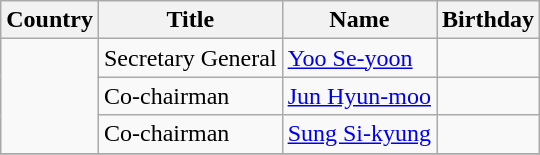<table class="wikitable">
<tr>
<th>Country</th>
<th>Title</th>
<th>Name</th>
<th>Birthday</th>
</tr>
<tr>
<td rowspan="3"></td>
<td>Secretary General</td>
<td><a href='#'>Yoo Se-yoon</a></td>
<td></td>
</tr>
<tr>
<td>Co-chairman</td>
<td><a href='#'>Jun Hyun-moo</a></td>
<td></td>
</tr>
<tr>
<td>Co-chairman</td>
<td><a href='#'>Sung Si-kyung</a></td>
<td></td>
</tr>
<tr>
</tr>
</table>
